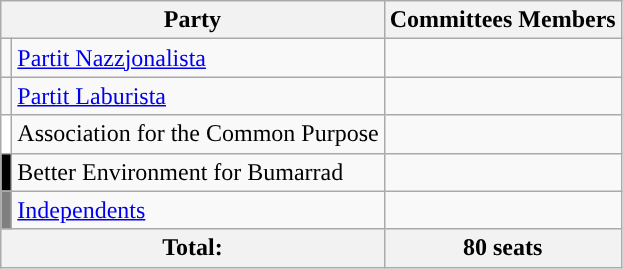<table class="wikitable">
<tr>
<th colspan="2">Party</th>
<th>Committees Members</th>
</tr>
<tr>
<td style="background-color:"></td>
<td><a href='#'>Partit Nazzjonalista</a></td>
<td></td>
</tr>
<tr>
<td style="background-color:"></td>
<td><a href='#'>Partit Laburista</a></td>
<td></td>
</tr>
<tr>
<td style="background-color:white"></td>
<td>Association for the Common Purpose</td>
<td></td>
</tr>
<tr>
<td style="background-color:black"></td>
<td>Better Environment for Bumarrad</td>
<td></td>
</tr>
<tr>
<td style="background-color:gray"></td>
<td><a href='#'>Independents</a></td>
<td></td>
</tr>
<tr>
<th colspan="2">Total:</th>
<th>80 seats</th>
</tr>
</table>
